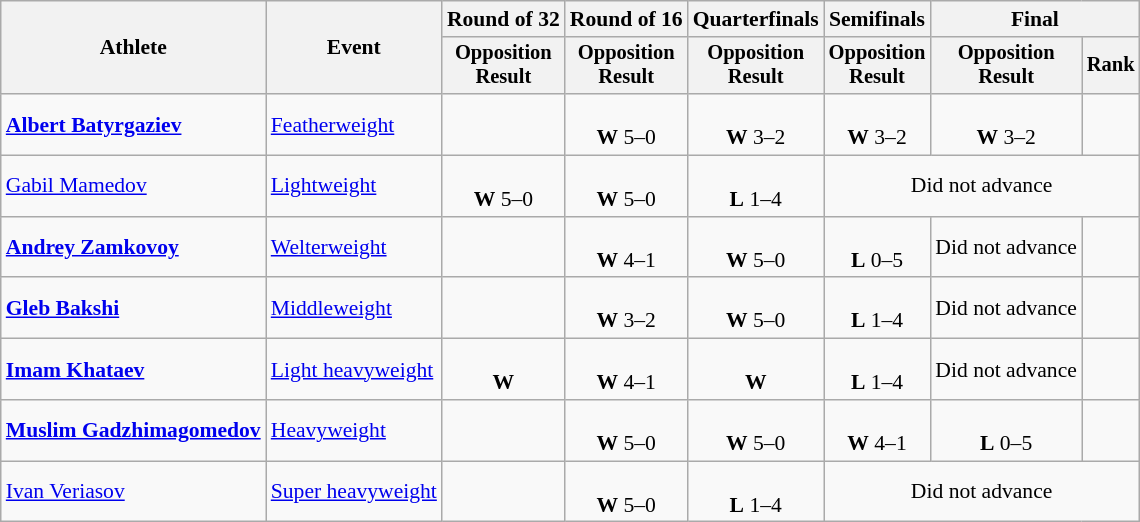<table class="wikitable" style="text-align:center; font-size:90%">
<tr>
<th rowspan=2>Athlete</th>
<th rowspan=2>Event</th>
<th>Round of 32</th>
<th>Round of 16</th>
<th>Quarterfinals</th>
<th>Semifinals</th>
<th colspan=2>Final</th>
</tr>
<tr style="font-size:95%">
<th>Opposition<br>Result</th>
<th>Opposition<br>Result</th>
<th>Opposition<br>Result</th>
<th>Opposition<br>Result</th>
<th>Opposition<br>Result</th>
<th>Rank</th>
</tr>
<tr>
<td align=left><strong><a href='#'>Albert Batyrgaziev</a></strong></td>
<td align=left><a href='#'>Featherweight</a></td>
<td></td>
<td><br><strong>W</strong> 5–0</td>
<td><br><strong>W</strong> 3–2</td>
<td><br><strong>W</strong> 3–2</td>
<td><br><strong>W</strong> 3–2</td>
<td></td>
</tr>
<tr>
<td align=left><a href='#'>Gabil Mamedov</a></td>
<td align=left><a href='#'>Lightweight</a></td>
<td><br><strong>W</strong> 5–0</td>
<td><br><strong>W</strong> 5–0</td>
<td><br><strong>L</strong> 1–4</td>
<td colspan=3>Did not advance</td>
</tr>
<tr>
<td align=left><strong><a href='#'>Andrey Zamkovoy</a></strong></td>
<td align=left><a href='#'>Welterweight</a></td>
<td></td>
<td><br><strong>W</strong> 4–1</td>
<td><br><strong>W</strong> 5–0</td>
<td><br><strong>L</strong> 0–5</td>
<td>Did not advance</td>
<td></td>
</tr>
<tr>
<td align=left><strong><a href='#'>Gleb Bakshi</a></strong></td>
<td align=left><a href='#'>Middleweight</a></td>
<td></td>
<td><br><strong>W</strong> 3–2</td>
<td><br><strong>W</strong> 5–0</td>
<td><br><strong>L</strong> 1–4</td>
<td>Did not advance</td>
<td></td>
</tr>
<tr>
<td align=left><strong><a href='#'>Imam Khataev</a></strong></td>
<td align=left><a href='#'>Light heavyweight</a></td>
<td><br><strong>W</strong> </td>
<td><br><strong>W</strong> 4–1</td>
<td><br><strong>W</strong> </td>
<td><br><strong>L</strong> 1–4</td>
<td>Did not advance</td>
<td></td>
</tr>
<tr>
<td align=left><strong><a href='#'>Muslim Gadzhimagomedov</a></strong></td>
<td align=left><a href='#'>Heavyweight</a></td>
<td></td>
<td><br><strong>W</strong> 5–0</td>
<td><br><strong>W</strong> 5–0</td>
<td><br><strong>W</strong> 4–1</td>
<td><br><strong>L</strong> 0–5</td>
<td></td>
</tr>
<tr>
<td align=left><a href='#'>Ivan Veriasov</a></td>
<td align=left><a href='#'>Super heavyweight</a></td>
<td></td>
<td><br><strong>W</strong> 5–0</td>
<td><br><strong>L</strong> 1–4</td>
<td colspan="3">Did not advance</td>
</tr>
</table>
